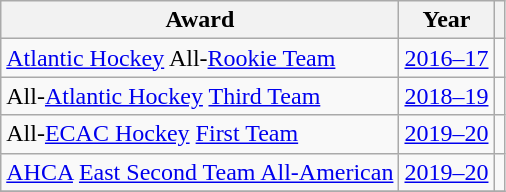<table class="wikitable">
<tr>
<th>Award</th>
<th>Year</th>
<th></th>
</tr>
<tr>
<td><a href='#'>Atlantic Hockey</a> All-<a href='#'>Rookie Team</a></td>
<td><a href='#'>2016–17</a></td>
<td></td>
</tr>
<tr>
<td>All-<a href='#'>Atlantic Hockey</a> <a href='#'>Third Team</a></td>
<td><a href='#'>2018–19</a></td>
<td></td>
</tr>
<tr>
<td>All-<a href='#'>ECAC Hockey</a> <a href='#'>First Team</a></td>
<td><a href='#'>2019–20</a></td>
<td></td>
</tr>
<tr>
<td><a href='#'>AHCA</a> <a href='#'>East Second Team All-American</a></td>
<td><a href='#'>2019–20</a></td>
<td></td>
</tr>
<tr>
</tr>
</table>
